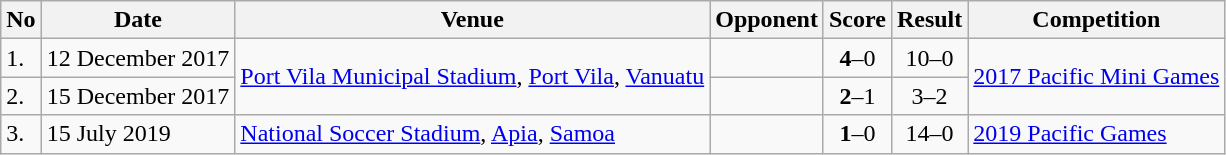<table class="wikitable" style="font-size:100%;">
<tr>
<th>No</th>
<th>Date</th>
<th>Venue</th>
<th>Opponent</th>
<th>Score</th>
<th>Result</th>
<th>Competition</th>
</tr>
<tr>
<td>1.</td>
<td>12 December 2017</td>
<td rowspan="2"><a href='#'>Port Vila Municipal Stadium</a>, <a href='#'>Port Vila</a>, <a href='#'>Vanuatu</a></td>
<td></td>
<td align=center><strong>4</strong>–0</td>
<td align=center>10–0</td>
<td rowspan="2"><a href='#'>2017 Pacific Mini Games</a></td>
</tr>
<tr>
<td>2.</td>
<td>15 December 2017</td>
<td></td>
<td align=center><strong>2</strong>–1</td>
<td align=center>3–2</td>
</tr>
<tr>
<td>3.</td>
<td>15 July 2019</td>
<td><a href='#'>National Soccer Stadium</a>, <a href='#'>Apia</a>, <a href='#'>Samoa</a></td>
<td></td>
<td align=center><strong>1</strong>–0</td>
<td align=center>14–0</td>
<td><a href='#'>2019 Pacific Games</a></td>
</tr>
</table>
